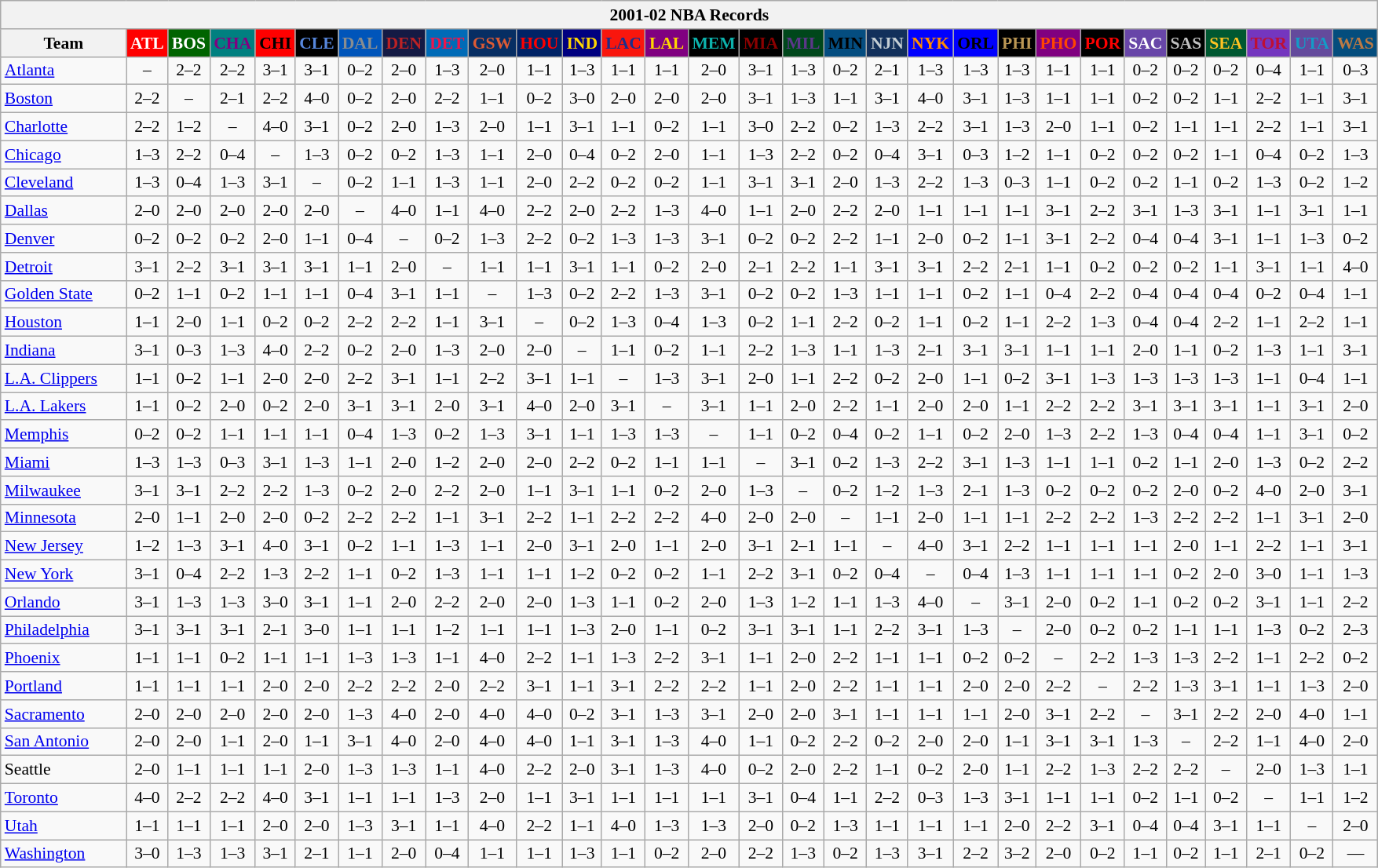<table class="wikitable" style="font-size:90%; text-align:center;">
<tr>
<th colspan=30>2001-02 NBA Records</th>
</tr>
<tr>
<th width=100>Team</th>
<th style="background:#FF0000;color:#FFFFFF;width=35">ATL</th>
<th style="background:#006400;color:#FFFFFF;width=35">BOS</th>
<th style="background:#008080;color:#800080;width=35">CHA</th>
<th style="background:#FF0000;color:#000000;width=35">CHI</th>
<th style="background:#000000;color:#5787DC;width=35">CLE</th>
<th style="background:#0055BA;color:#898D8F;width=35">DAL</th>
<th style="background:#141A44;color:#BC2224;width=35">DEN</th>
<th style="background:#006BB7;color:#ED164B;width=35">DET</th>
<th style="background:#072E63;color:#DC5A34;width=35">GSW</th>
<th style="background:#002366;color:#FF0000;width=35">HOU</th>
<th style="background:#000080;color:#FFD700;width=35">IND</th>
<th style="background:#F9160D;color:#1A2E8B;width=35">LAC</th>
<th style="background:#800080;color:#FFD700;width=35">LAL</th>
<th style="background:#000000;color:#0CB2AC;width=35">MEM</th>
<th style="background:#000000;color:#8B0000;width=35">MIA</th>
<th style="background:#00471B;color:#5C378A;width=35">MIL</th>
<th style="background:#044D80;color:#000000;width=35">MIN</th>
<th style="background:#12305B;color:#C4CED4;width=35">NJN</th>
<th style="background:#0000FF;color:#FF8C00;width=35">NYK</th>
<th style="background:#0000FF;color:#000000;width=35">ORL</th>
<th style="background:#000000;color:#BB9754;width=35">PHI</th>
<th style="background:#800080;color:#FF4500;width=35">PHO</th>
<th style="background:#000000;color:#FF0000;width=35">POR</th>
<th style="background:#6846A8;color:#FFFFFF;width=35">SAC</th>
<th style="background:#000000;color:#C0C0C0;width=35">SAS</th>
<th style="background:#005831;color:#FFC322;width=35">SEA</th>
<th style="background:#7436BF;color:#BE0F34;width=35">TOR</th>
<th style="background:#644A9C;color:#149BC7;width=35">UTA</th>
<th style="background:#044D7D;color:#BC7A44;width=35">WAS</th>
</tr>
<tr>
<td style="text-align:left;"><a href='#'>Atlanta</a></td>
<td>–</td>
<td>2–2</td>
<td>2–2</td>
<td>3–1</td>
<td>3–1</td>
<td>0–2</td>
<td>2–0</td>
<td>1–3</td>
<td>2–0</td>
<td>1–1</td>
<td>1–3</td>
<td>1–1</td>
<td>1–1</td>
<td>2–0</td>
<td>3–1</td>
<td>1–3</td>
<td>0–2</td>
<td>2–1</td>
<td>1–3</td>
<td>1–3</td>
<td>1–3</td>
<td>1–1</td>
<td>1–1</td>
<td>0–2</td>
<td>0–2</td>
<td>0–2</td>
<td>0–4</td>
<td>1–1</td>
<td>0–3</td>
</tr>
<tr>
<td style="text-align:left;"><a href='#'>Boston</a></td>
<td>2–2</td>
<td>–</td>
<td>2–1</td>
<td>2–2</td>
<td>4–0</td>
<td>0–2</td>
<td>2–0</td>
<td>2–2</td>
<td>1–1</td>
<td>0–2</td>
<td>3–0</td>
<td>2–0</td>
<td>2–0</td>
<td>2–0</td>
<td>3–1</td>
<td>1–3</td>
<td>1–1</td>
<td>3–1</td>
<td>4–0</td>
<td>3–1</td>
<td>1–3</td>
<td>1–1</td>
<td>1–1</td>
<td>0–2</td>
<td>0–2</td>
<td>1–1</td>
<td>2–2</td>
<td>1–1</td>
<td>3–1</td>
</tr>
<tr>
<td style="text-align:left;"><a href='#'>Charlotte</a></td>
<td>2–2</td>
<td>1–2</td>
<td>–</td>
<td>4–0</td>
<td>3–1</td>
<td>0–2</td>
<td>2–0</td>
<td>1–3</td>
<td>2–0</td>
<td>1–1</td>
<td>3–1</td>
<td>1–1</td>
<td>0–2</td>
<td>1–1</td>
<td>3–0</td>
<td>2–2</td>
<td>0–2</td>
<td>1–3</td>
<td>2–2</td>
<td>3–1</td>
<td>1–3</td>
<td>2–0</td>
<td>1–1</td>
<td>0–2</td>
<td>1–1</td>
<td>1–1</td>
<td>2–2</td>
<td>1–1</td>
<td>3–1</td>
</tr>
<tr>
<td style="text-align:left;"><a href='#'>Chicago</a></td>
<td>1–3</td>
<td>2–2</td>
<td>0–4</td>
<td>–</td>
<td>1–3</td>
<td>0–2</td>
<td>0–2</td>
<td>1–3</td>
<td>1–1</td>
<td>2–0</td>
<td>0–4</td>
<td>0–2</td>
<td>2–0</td>
<td>1–1</td>
<td>1–3</td>
<td>2–2</td>
<td>0–2</td>
<td>0–4</td>
<td>3–1</td>
<td>0–3</td>
<td>1–2</td>
<td>1–1</td>
<td>0–2</td>
<td>0–2</td>
<td>0–2</td>
<td>1–1</td>
<td>0–4</td>
<td>0–2</td>
<td>1–3</td>
</tr>
<tr>
<td style="text-align:left;"><a href='#'>Cleveland</a></td>
<td>1–3</td>
<td>0–4</td>
<td>1–3</td>
<td>3–1</td>
<td>–</td>
<td>0–2</td>
<td>1–1</td>
<td>1–3</td>
<td>1–1</td>
<td>2–0</td>
<td>2–2</td>
<td>0–2</td>
<td>0–2</td>
<td>1–1</td>
<td>3–1</td>
<td>3–1</td>
<td>2–0</td>
<td>1–3</td>
<td>2–2</td>
<td>1–3</td>
<td>0–3</td>
<td>1–1</td>
<td>0–2</td>
<td>0–2</td>
<td>1–1</td>
<td>0–2</td>
<td>1–3</td>
<td>0–2</td>
<td>1–2</td>
</tr>
<tr>
<td style="text-align:left;"><a href='#'>Dallas</a></td>
<td>2–0</td>
<td>2–0</td>
<td>2–0</td>
<td>2–0</td>
<td>2–0</td>
<td>–</td>
<td>4–0</td>
<td>1–1</td>
<td>4–0</td>
<td>2–2</td>
<td>2–0</td>
<td>2–2</td>
<td>1–3</td>
<td>4–0</td>
<td>1–1</td>
<td>2–0</td>
<td>2–2</td>
<td>2–0</td>
<td>1–1</td>
<td>1–1</td>
<td>1–1</td>
<td>3–1</td>
<td>2–2</td>
<td>3–1</td>
<td>1–3</td>
<td>3–1</td>
<td>1–1</td>
<td>3–1</td>
<td>1–1</td>
</tr>
<tr>
<td style="text-align:left;"><a href='#'>Denver</a></td>
<td>0–2</td>
<td>0–2</td>
<td>0–2</td>
<td>2–0</td>
<td>1–1</td>
<td>0–4</td>
<td>–</td>
<td>0–2</td>
<td>1–3</td>
<td>2–2</td>
<td>0–2</td>
<td>1–3</td>
<td>1–3</td>
<td>3–1</td>
<td>0–2</td>
<td>0–2</td>
<td>2–2</td>
<td>1–1</td>
<td>2–0</td>
<td>0–2</td>
<td>1–1</td>
<td>3–1</td>
<td>2–2</td>
<td>0–4</td>
<td>0–4</td>
<td>3–1</td>
<td>1–1</td>
<td>1–3</td>
<td>0–2</td>
</tr>
<tr>
<td style="text-align:left;"><a href='#'>Detroit</a></td>
<td>3–1</td>
<td>2–2</td>
<td>3–1</td>
<td>3–1</td>
<td>3–1</td>
<td>1–1</td>
<td>2–0</td>
<td>–</td>
<td>1–1</td>
<td>1–1</td>
<td>3–1</td>
<td>1–1</td>
<td>0–2</td>
<td>2–0</td>
<td>2–1</td>
<td>2–2</td>
<td>1–1</td>
<td>3–1</td>
<td>3–1</td>
<td>2–2</td>
<td>2–1</td>
<td>1–1</td>
<td>0–2</td>
<td>0–2</td>
<td>0–2</td>
<td>1–1</td>
<td>3–1</td>
<td>1–1</td>
<td>4–0</td>
</tr>
<tr>
<td style="text-align:left;"><a href='#'>Golden State</a></td>
<td>0–2</td>
<td>1–1</td>
<td>0–2</td>
<td>1–1</td>
<td>1–1</td>
<td>0–4</td>
<td>3–1</td>
<td>1–1</td>
<td>–</td>
<td>1–3</td>
<td>0–2</td>
<td>2–2</td>
<td>1–3</td>
<td>3–1</td>
<td>0–2</td>
<td>0–2</td>
<td>1–3</td>
<td>1–1</td>
<td>1–1</td>
<td>0–2</td>
<td>1–1</td>
<td>0–4</td>
<td>2–2</td>
<td>0–4</td>
<td>0–4</td>
<td>0–4</td>
<td>0–2</td>
<td>0–4</td>
<td>1–1</td>
</tr>
<tr>
<td style="text-align:left;"><a href='#'>Houston</a></td>
<td>1–1</td>
<td>2–0</td>
<td>1–1</td>
<td>0–2</td>
<td>0–2</td>
<td>2–2</td>
<td>2–2</td>
<td>1–1</td>
<td>3–1</td>
<td>–</td>
<td>0–2</td>
<td>1–3</td>
<td>0–4</td>
<td>1–3</td>
<td>0–2</td>
<td>1–1</td>
<td>2–2</td>
<td>0–2</td>
<td>1–1</td>
<td>0–2</td>
<td>1–1</td>
<td>2–2</td>
<td>1–3</td>
<td>0–4</td>
<td>0–4</td>
<td>2–2</td>
<td>1–1</td>
<td>2–2</td>
<td>1–1</td>
</tr>
<tr>
<td style="text-align:left;"><a href='#'>Indiana</a></td>
<td>3–1</td>
<td>0–3</td>
<td>1–3</td>
<td>4–0</td>
<td>2–2</td>
<td>0–2</td>
<td>2–0</td>
<td>1–3</td>
<td>2–0</td>
<td>2–0</td>
<td>–</td>
<td>1–1</td>
<td>0–2</td>
<td>1–1</td>
<td>2–2</td>
<td>1–3</td>
<td>1–1</td>
<td>1–3</td>
<td>2–1</td>
<td>3–1</td>
<td>3–1</td>
<td>1–1</td>
<td>1–1</td>
<td>2–0</td>
<td>1–1</td>
<td>0–2</td>
<td>1–3</td>
<td>1–1</td>
<td>3–1</td>
</tr>
<tr>
<td style="text-align:left;"><a href='#'>L.A. Clippers</a></td>
<td>1–1</td>
<td>0–2</td>
<td>1–1</td>
<td>2–0</td>
<td>2–0</td>
<td>2–2</td>
<td>3–1</td>
<td>1–1</td>
<td>2–2</td>
<td>3–1</td>
<td>1–1</td>
<td>–</td>
<td>1–3</td>
<td>3–1</td>
<td>2–0</td>
<td>1–1</td>
<td>2–2</td>
<td>0–2</td>
<td>2–0</td>
<td>1–1</td>
<td>0–2</td>
<td>3–1</td>
<td>1–3</td>
<td>1–3</td>
<td>1–3</td>
<td>1–3</td>
<td>1–1</td>
<td>0–4</td>
<td>1–1</td>
</tr>
<tr>
<td style="text-align:left;"><a href='#'>L.A. Lakers</a></td>
<td>1–1</td>
<td>0–2</td>
<td>2–0</td>
<td>0–2</td>
<td>2–0</td>
<td>3–1</td>
<td>3–1</td>
<td>2–0</td>
<td>3–1</td>
<td>4–0</td>
<td>2–0</td>
<td>3–1</td>
<td>–</td>
<td>3–1</td>
<td>1–1</td>
<td>2–0</td>
<td>2–2</td>
<td>1–1</td>
<td>2–0</td>
<td>2–0</td>
<td>1–1</td>
<td>2–2</td>
<td>2–2</td>
<td>3–1</td>
<td>3–1</td>
<td>3–1</td>
<td>1–1</td>
<td>3–1</td>
<td>2–0</td>
</tr>
<tr>
<td style="text-align:left;"><a href='#'>Memphis</a></td>
<td>0–2</td>
<td>0–2</td>
<td>1–1</td>
<td>1–1</td>
<td>1–1</td>
<td>0–4</td>
<td>1–3</td>
<td>0–2</td>
<td>1–3</td>
<td>3–1</td>
<td>1–1</td>
<td>1–3</td>
<td>1–3</td>
<td>–</td>
<td>1–1</td>
<td>0–2</td>
<td>0–4</td>
<td>0–2</td>
<td>1–1</td>
<td>0–2</td>
<td>2–0</td>
<td>1–3</td>
<td>2–2</td>
<td>1–3</td>
<td>0–4</td>
<td>0–4</td>
<td>1–1</td>
<td>3–1</td>
<td>0–2</td>
</tr>
<tr>
<td style="text-align:left;"><a href='#'>Miami</a></td>
<td>1–3</td>
<td>1–3</td>
<td>0–3</td>
<td>3–1</td>
<td>1–3</td>
<td>1–1</td>
<td>2–0</td>
<td>1–2</td>
<td>2–0</td>
<td>2–0</td>
<td>2–2</td>
<td>0–2</td>
<td>1–1</td>
<td>1–1</td>
<td>–</td>
<td>3–1</td>
<td>0–2</td>
<td>1–3</td>
<td>2–2</td>
<td>3–1</td>
<td>1–3</td>
<td>1–1</td>
<td>1–1</td>
<td>0–2</td>
<td>1–1</td>
<td>2–0</td>
<td>1–3</td>
<td>0–2</td>
<td>2–2</td>
</tr>
<tr>
<td style="text-align:left;"><a href='#'>Milwaukee</a></td>
<td>3–1</td>
<td>3–1</td>
<td>2–2</td>
<td>2–2</td>
<td>1–3</td>
<td>0–2</td>
<td>2–0</td>
<td>2–2</td>
<td>2–0</td>
<td>1–1</td>
<td>3–1</td>
<td>1–1</td>
<td>0–2</td>
<td>2–0</td>
<td>1–3</td>
<td>–</td>
<td>0–2</td>
<td>1–2</td>
<td>1–3</td>
<td>2–1</td>
<td>1–3</td>
<td>0–2</td>
<td>0–2</td>
<td>0–2</td>
<td>2–0</td>
<td>0–2</td>
<td>4–0</td>
<td>2–0</td>
<td>3–1</td>
</tr>
<tr>
<td style="text-align:left;"><a href='#'>Minnesota</a></td>
<td>2–0</td>
<td>1–1</td>
<td>2–0</td>
<td>2–0</td>
<td>0–2</td>
<td>2–2</td>
<td>2–2</td>
<td>1–1</td>
<td>3–1</td>
<td>2–2</td>
<td>1–1</td>
<td>2–2</td>
<td>2–2</td>
<td>4–0</td>
<td>2–0</td>
<td>2–0</td>
<td>–</td>
<td>1–1</td>
<td>2–0</td>
<td>1–1</td>
<td>1–1</td>
<td>2–2</td>
<td>2–2</td>
<td>1–3</td>
<td>2–2</td>
<td>2–2</td>
<td>1–1</td>
<td>3–1</td>
<td>2–0</td>
</tr>
<tr>
<td style="text-align:left;"><a href='#'>New Jersey</a></td>
<td>1–2</td>
<td>1–3</td>
<td>3–1</td>
<td>4–0</td>
<td>3–1</td>
<td>0–2</td>
<td>1–1</td>
<td>1–3</td>
<td>1–1</td>
<td>2–0</td>
<td>3–1</td>
<td>2–0</td>
<td>1–1</td>
<td>2–0</td>
<td>3–1</td>
<td>2–1</td>
<td>1–1</td>
<td>–</td>
<td>4–0</td>
<td>3–1</td>
<td>2–2</td>
<td>1–1</td>
<td>1–1</td>
<td>1–1</td>
<td>2–0</td>
<td>1–1</td>
<td>2–2</td>
<td>1–1</td>
<td>3–1</td>
</tr>
<tr>
<td style="text-align:left;"><a href='#'>New York</a></td>
<td>3–1</td>
<td>0–4</td>
<td>2–2</td>
<td>1–3</td>
<td>2–2</td>
<td>1–1</td>
<td>0–2</td>
<td>1–3</td>
<td>1–1</td>
<td>1–1</td>
<td>1–2</td>
<td>0–2</td>
<td>0–2</td>
<td>1–1</td>
<td>2–2</td>
<td>3–1</td>
<td>0–2</td>
<td>0–4</td>
<td>–</td>
<td>0–4</td>
<td>1–3</td>
<td>1–1</td>
<td>1–1</td>
<td>1–1</td>
<td>0–2</td>
<td>2–0</td>
<td>3–0</td>
<td>1–1</td>
<td>1–3</td>
</tr>
<tr>
<td style="text-align:left;"><a href='#'>Orlando</a></td>
<td>3–1</td>
<td>1–3</td>
<td>1–3</td>
<td>3–0</td>
<td>3–1</td>
<td>1–1</td>
<td>2–0</td>
<td>2–2</td>
<td>2–0</td>
<td>2–0</td>
<td>1–3</td>
<td>1–1</td>
<td>0–2</td>
<td>2–0</td>
<td>1–3</td>
<td>1–2</td>
<td>1–1</td>
<td>1–3</td>
<td>4–0</td>
<td>–</td>
<td>3–1</td>
<td>2–0</td>
<td>0–2</td>
<td>1–1</td>
<td>0–2</td>
<td>0–2</td>
<td>3–1</td>
<td>1–1</td>
<td>2–2</td>
</tr>
<tr>
<td style="text-align:left;"><a href='#'>Philadelphia</a></td>
<td>3–1</td>
<td>3–1</td>
<td>3–1</td>
<td>2–1</td>
<td>3–0</td>
<td>1–1</td>
<td>1–1</td>
<td>1–2</td>
<td>1–1</td>
<td>1–1</td>
<td>1–3</td>
<td>2–0</td>
<td>1–1</td>
<td>0–2</td>
<td>3–1</td>
<td>3–1</td>
<td>1–1</td>
<td>2–2</td>
<td>3–1</td>
<td>1–3</td>
<td>–</td>
<td>2–0</td>
<td>0–2</td>
<td>0–2</td>
<td>1–1</td>
<td>1–1</td>
<td>1–3</td>
<td>0–2</td>
<td>2–3</td>
</tr>
<tr>
<td style="text-align:left;"><a href='#'>Phoenix</a></td>
<td>1–1</td>
<td>1–1</td>
<td>0–2</td>
<td>1–1</td>
<td>1–1</td>
<td>1–3</td>
<td>1–3</td>
<td>1–1</td>
<td>4–0</td>
<td>2–2</td>
<td>1–1</td>
<td>1–3</td>
<td>2–2</td>
<td>3–1</td>
<td>1–1</td>
<td>2–0</td>
<td>2–2</td>
<td>1–1</td>
<td>1–1</td>
<td>0–2</td>
<td>0–2</td>
<td>–</td>
<td>2–2</td>
<td>1–3</td>
<td>1–3</td>
<td>2–2</td>
<td>1–1</td>
<td>2–2</td>
<td>0–2</td>
</tr>
<tr>
<td style="text-align:left;"><a href='#'>Portland</a></td>
<td>1–1</td>
<td>1–1</td>
<td>1–1</td>
<td>2–0</td>
<td>2–0</td>
<td>2–2</td>
<td>2–2</td>
<td>2–0</td>
<td>2–2</td>
<td>3–1</td>
<td>1–1</td>
<td>3–1</td>
<td>2–2</td>
<td>2–2</td>
<td>1–1</td>
<td>2–0</td>
<td>2–2</td>
<td>1–1</td>
<td>1–1</td>
<td>2–0</td>
<td>2–0</td>
<td>2–2</td>
<td>–</td>
<td>2–2</td>
<td>1–3</td>
<td>3–1</td>
<td>1–1</td>
<td>1–3</td>
<td>2–0</td>
</tr>
<tr>
<td style="text-align:left;"><a href='#'>Sacramento</a></td>
<td>2–0</td>
<td>2–0</td>
<td>2–0</td>
<td>2–0</td>
<td>2–0</td>
<td>1–3</td>
<td>4–0</td>
<td>2–0</td>
<td>4–0</td>
<td>4–0</td>
<td>0–2</td>
<td>3–1</td>
<td>1–3</td>
<td>3–1</td>
<td>2–0</td>
<td>2–0</td>
<td>3–1</td>
<td>1–1</td>
<td>1–1</td>
<td>1–1</td>
<td>2–0</td>
<td>3–1</td>
<td>2–2</td>
<td>–</td>
<td>3–1</td>
<td>2–2</td>
<td>2–0</td>
<td>4–0</td>
<td>1–1</td>
</tr>
<tr>
<td style="text-align:left;"><a href='#'>San Antonio</a></td>
<td>2–0</td>
<td>2–0</td>
<td>1–1</td>
<td>2–0</td>
<td>1–1</td>
<td>3–1</td>
<td>4–0</td>
<td>2–0</td>
<td>4–0</td>
<td>4–0</td>
<td>1–1</td>
<td>3–1</td>
<td>1–3</td>
<td>4–0</td>
<td>1–1</td>
<td>0–2</td>
<td>2–2</td>
<td>0–2</td>
<td>2–0</td>
<td>2–0</td>
<td>1–1</td>
<td>3–1</td>
<td>3–1</td>
<td>1–3</td>
<td>–</td>
<td>2–2</td>
<td>1–1</td>
<td>4–0</td>
<td>2–0</td>
</tr>
<tr>
<td style="text-align:left;">Seattle</td>
<td>2–0</td>
<td>1–1</td>
<td>1–1</td>
<td>1–1</td>
<td>2–0</td>
<td>1–3</td>
<td>1–3</td>
<td>1–1</td>
<td>4–0</td>
<td>2–2</td>
<td>2–0</td>
<td>3–1</td>
<td>1–3</td>
<td>4–0</td>
<td>0–2</td>
<td>2–0</td>
<td>2–2</td>
<td>1–1</td>
<td>0–2</td>
<td>2–0</td>
<td>1–1</td>
<td>2–2</td>
<td>1–3</td>
<td>2–2</td>
<td>2–2</td>
<td>–</td>
<td>2–0</td>
<td>1–3</td>
<td>1–1</td>
</tr>
<tr>
<td style="text-align:left;"><a href='#'>Toronto</a></td>
<td>4–0</td>
<td>2–2</td>
<td>2–2</td>
<td>4–0</td>
<td>3–1</td>
<td>1–1</td>
<td>1–1</td>
<td>1–3</td>
<td>2–0</td>
<td>1–1</td>
<td>3–1</td>
<td>1–1</td>
<td>1–1</td>
<td>1–1</td>
<td>3–1</td>
<td>0–4</td>
<td>1–1</td>
<td>2–2</td>
<td>0–3</td>
<td>1–3</td>
<td>3–1</td>
<td>1–1</td>
<td>1–1</td>
<td>0–2</td>
<td>1–1</td>
<td>0–2</td>
<td>–</td>
<td>1–1</td>
<td>1–2</td>
</tr>
<tr>
<td style="text-align:left;"><a href='#'>Utah</a></td>
<td>1–1</td>
<td>1–1</td>
<td>1–1</td>
<td>2–0</td>
<td>2–0</td>
<td>1–3</td>
<td>3–1</td>
<td>1–1</td>
<td>4–0</td>
<td>2–2</td>
<td>1–1</td>
<td>4–0</td>
<td>1–3</td>
<td>1–3</td>
<td>2–0</td>
<td>0–2</td>
<td>1–3</td>
<td>1–1</td>
<td>1–1</td>
<td>1–1</td>
<td>2–0</td>
<td>2–2</td>
<td>3–1</td>
<td>0–4</td>
<td>0–4</td>
<td>3–1</td>
<td>1–1</td>
<td>–</td>
<td>2–0</td>
</tr>
<tr>
<td style="text-align:left;"><a href='#'>Washington</a></td>
<td>3–0</td>
<td>1–3</td>
<td>1–3</td>
<td>3–1</td>
<td>2–1</td>
<td>1–1</td>
<td>2–0</td>
<td>0–4</td>
<td>1–1</td>
<td>1–1</td>
<td>1–3</td>
<td>1–1</td>
<td>0–2</td>
<td>2–0</td>
<td>2–2</td>
<td>1–3</td>
<td>0–2</td>
<td>1–3</td>
<td>3–1</td>
<td>2–2</td>
<td>3–2</td>
<td>2–0</td>
<td>0–2</td>
<td>1–1</td>
<td>0–2</td>
<td>1–1</td>
<td>2–1</td>
<td>0–2</td>
<td>—</td>
</tr>
</table>
